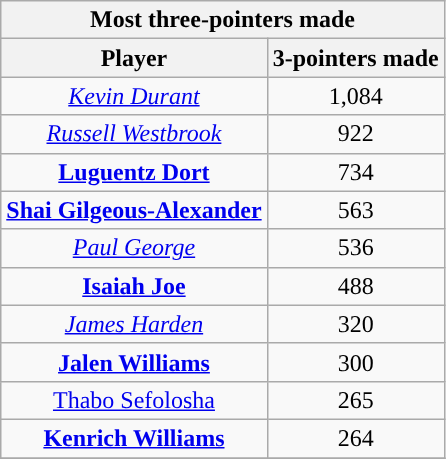<table class="wikitable sortable" style="text-align:center">
<tr>
<th colspan="2" style="text-align:center; ">Most three-pointers made</th>
</tr>
<tr>
<th style="text-align:center; ">Player</th>
<th style="text-align:center; ">3-pointers made</th>
</tr>
<tr>
<td><em><a href='#'>Kevin Durant</a></em></td>
<td>1,084</td>
</tr>
<tr>
<td><em><a href='#'>Russell Westbrook</a></em></td>
<td>922</td>
</tr>
<tr>
<td><strong><a href='#'>Luguentz Dort</a></strong></td>
<td>734</td>
</tr>
<tr>
<td><strong><a href='#'>Shai Gilgeous-Alexander</a></strong></td>
<td>563</td>
</tr>
<tr>
<td><em><a href='#'>Paul George</a></em></td>
<td>536</td>
</tr>
<tr>
<td><strong><a href='#'>Isaiah Joe</a></strong></td>
<td>488</td>
</tr>
<tr>
<td><em><a href='#'>James Harden</a></em></td>
<td>320</td>
</tr>
<tr>
<td><strong><a href='#'>Jalen Williams</a></strong></td>
<td>300</td>
</tr>
<tr>
<td><a href='#'>Thabo Sefolosha</a></td>
<td>265</td>
</tr>
<tr>
<td><strong><a href='#'>Kenrich Williams</a></strong></td>
<td>264</td>
</tr>
<tr>
</tr>
</table>
